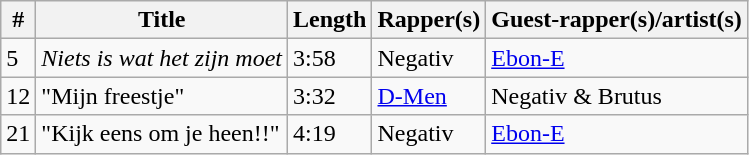<table class="wikitable">
<tr>
<th>#</th>
<th>Title</th>
<th>Length</th>
<th>Rapper(s)</th>
<th>Guest-rapper(s)/artist(s)</th>
</tr>
<tr>
<td>5</td>
<td><em>Niets is wat het zijn moet</em></td>
<td>3:58</td>
<td>Negativ</td>
<td><a href='#'>Ebon-E</a></td>
</tr>
<tr>
<td>12</td>
<td>"Mijn freestje"</td>
<td>3:32</td>
<td><a href='#'>D-Men</a></td>
<td>Negativ & Brutus</td>
</tr>
<tr>
<td>21</td>
<td>"Kijk eens om je heen!!"</td>
<td>4:19</td>
<td>Negativ</td>
<td><a href='#'>Ebon-E</a></td>
</tr>
</table>
